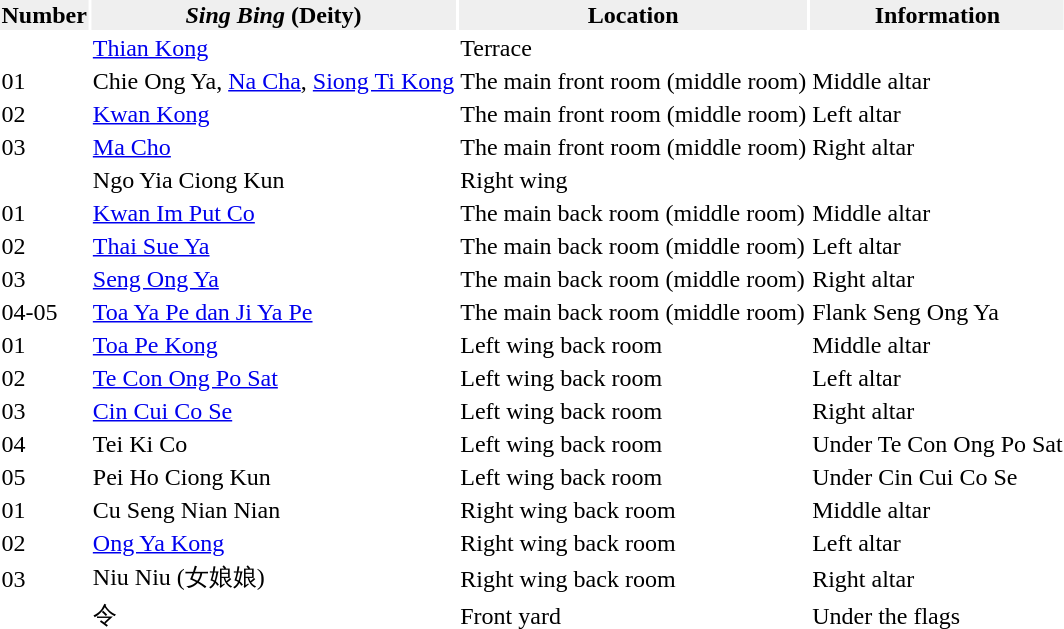<table>
<tr>
<th style="background:#efefef;">Number</th>
<th style="background:#efefef;"><em>Sing Bing</em> (Deity)</th>
<th style="background:#efefef;">Location</th>
<th style="background:#efefef;">Information</th>
</tr>
<tr>
<td></td>
<td><a href='#'>Thian Kong</a></td>
<td>Terrace</td>
<td></td>
</tr>
<tr>
<td>01</td>
<td>Chie Ong Ya, <a href='#'>Na Cha</a>, <a href='#'>Siong Ti Kong</a></td>
<td>The main front room (middle room)</td>
<td>Middle altar</td>
</tr>
<tr>
<td>02</td>
<td><a href='#'>Kwan Kong</a></td>
<td>The main front room (middle room)</td>
<td>Left altar</td>
</tr>
<tr>
<td>03</td>
<td><a href='#'>Ma Cho</a></td>
<td>The main front room (middle room)</td>
<td>Right altar</td>
</tr>
<tr>
<td></td>
<td>Ngo Yia Ciong Kun</td>
<td>Right wing</td>
<td></td>
</tr>
<tr>
<td>01</td>
<td><a href='#'>Kwan Im Put Co</a></td>
<td>The main back room (middle room)</td>
<td>Middle altar</td>
</tr>
<tr>
<td>02</td>
<td><a href='#'>Thai Sue Ya</a></td>
<td>The main back room (middle room)</td>
<td>Left altar</td>
</tr>
<tr>
<td>03</td>
<td><a href='#'>Seng Ong Ya</a></td>
<td>The main back room (middle room)</td>
<td>Right altar</td>
</tr>
<tr>
<td>04-05</td>
<td><a href='#'>Toa Ya Pe dan Ji Ya Pe</a></td>
<td>The main back room (middle room)</td>
<td>Flank Seng Ong Ya</td>
</tr>
<tr>
<td>01</td>
<td><a href='#'>Toa Pe Kong</a></td>
<td>Left wing back room</td>
<td>Middle altar</td>
</tr>
<tr>
<td>02</td>
<td><a href='#'>Te Con Ong Po Sat</a></td>
<td>Left wing back room</td>
<td>Left altar</td>
</tr>
<tr>
<td>03</td>
<td><a href='#'>Cin Cui Co Se</a></td>
<td>Left wing back room</td>
<td>Right altar</td>
</tr>
<tr>
<td>04</td>
<td>Tei Ki Co</td>
<td>Left wing back room</td>
<td>Under Te Con Ong Po Sat</td>
</tr>
<tr>
<td>05</td>
<td>Pei Ho Ciong Kun</td>
<td>Left wing back room</td>
<td>Under Cin Cui Co Se</td>
</tr>
<tr>
<td>01</td>
<td>Cu Seng Nian Nian</td>
<td>Right wing back room</td>
<td>Middle altar</td>
</tr>
<tr>
<td>02</td>
<td><a href='#'>Ong Ya Kong</a></td>
<td>Right wing back room</td>
<td>Left altar</td>
</tr>
<tr>
<td>03</td>
<td>Niu Niu (女娘娘)</td>
<td>Right wing back room</td>
<td>Right altar</td>
</tr>
<tr>
<td></td>
<td>令</td>
<td>Front yard</td>
<td>Under the flags</td>
</tr>
</table>
